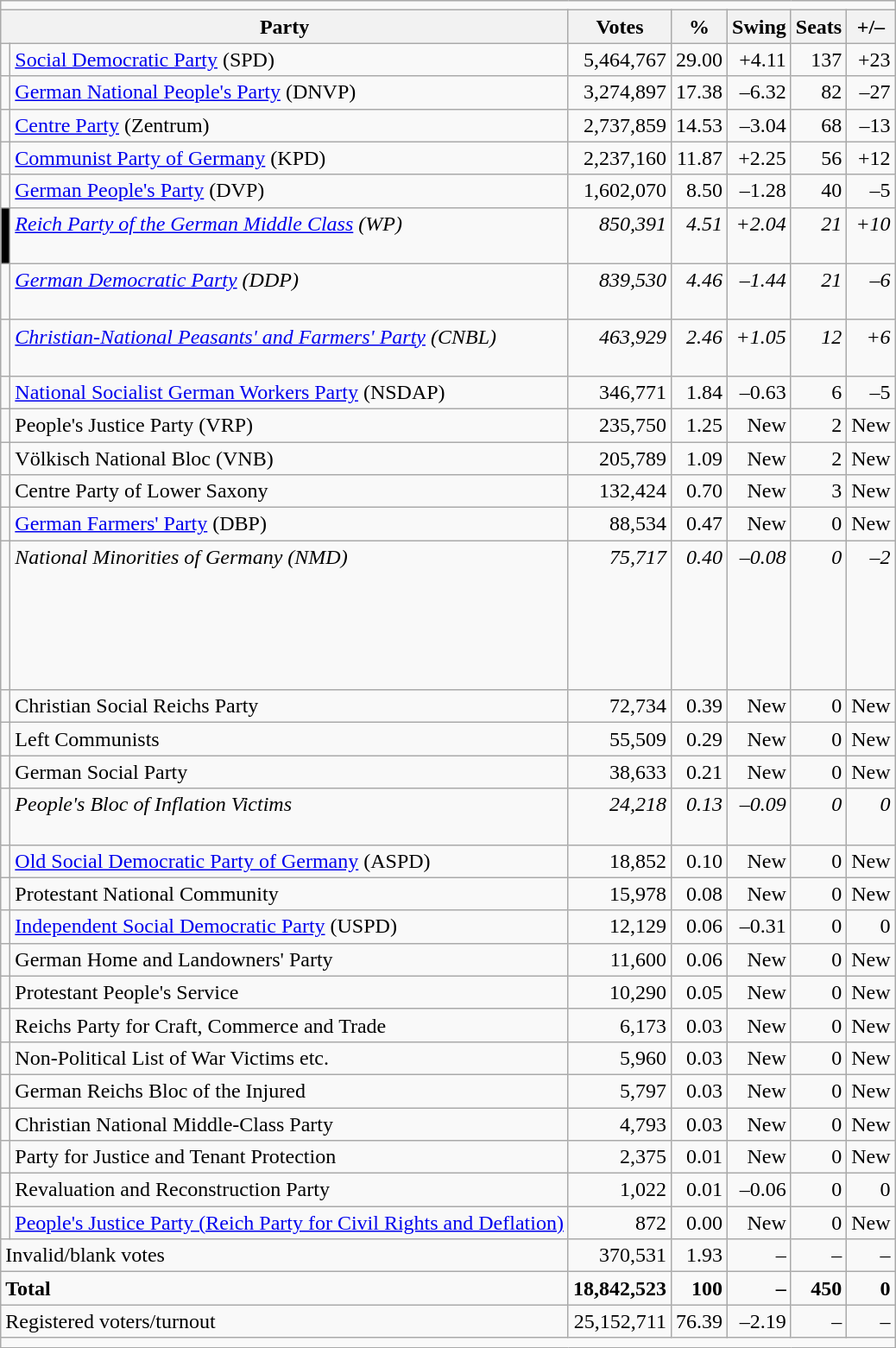<table class=wikitable style=text-align:right>
<tr>
<td colspan=7 align=center></td>
</tr>
<tr>
<th colspan=2>Party</th>
<th>Votes</th>
<th>%</th>
<th>Swing</th>
<th>Seats</th>
<th>+/–</th>
</tr>
<tr>
<td bgcolor=></td>
<td align=left><a href='#'>Social Democratic Party</a> (SPD)</td>
<td>5,464,767</td>
<td>29.00</td>
<td>+4.11</td>
<td>137</td>
<td>+23</td>
</tr>
<tr>
<td bgcolor=></td>
<td align=left><a href='#'>German National People's Party</a> (DNVP)</td>
<td>3,274,897</td>
<td>17.38</td>
<td>–6.32</td>
<td>82</td>
<td>–27</td>
</tr>
<tr>
<td bgcolor=></td>
<td align=left><a href='#'>Centre Party</a> (Zentrum)</td>
<td>2,737,859</td>
<td>14.53</td>
<td>–3.04</td>
<td>68</td>
<td>–13</td>
</tr>
<tr>
<td bgcolor=></td>
<td align=left><a href='#'>Communist Party of Germany</a> (KPD)</td>
<td>2,237,160</td>
<td>11.87</td>
<td>+2.25</td>
<td>56</td>
<td>+12</td>
</tr>
<tr>
<td bgcolor=></td>
<td align=left><a href='#'>German People's Party</a> (DVP)</td>
<td>1,602,070</td>
<td>8.50</td>
<td>–1.28</td>
<td>40</td>
<td>–5</td>
</tr>
<tr>
<td bgcolor=#000000></td>
<td align=left><em><a href='#'>Reich Party of the German Middle Class</a> (WP)</em><br><br></td>
<td><em>850,391</em><br><br></td>
<td><em>4.51</em><br><br></td>
<td><em>+2.04</em><br><br></td>
<td><em>21</em><br><br></td>
<td><em>+10</em><br><br></td>
</tr>
<tr>
<td bgcolor=></td>
<td align=left><em><a href='#'>German Democratic Party</a> (DDP)</em><br><br></td>
<td><em>839,530</em><br><br></td>
<td><em>4.46</em><br><br></td>
<td><em>–1.44</em><br><br></td>
<td><em>21</em><br><br></td>
<td><em>–6</em><br><br></td>
</tr>
<tr>
<td></td>
<td align=left><em><a href='#'>Christian-National Peasants' and Farmers' Party</a> (CNBL)</em><br><br></td>
<td><em>463,929</em><br><br></td>
<td><em>2.46</em><br><br></td>
<td><em>+1.05</em><br><br></td>
<td><em>12</em><br><br></td>
<td><em>+6</em><br><br></td>
</tr>
<tr>
<td bgcolor=></td>
<td align=left><a href='#'>National Socialist German Workers Party</a> (NSDAP)</td>
<td>346,771</td>
<td>1.84</td>
<td>–0.63</td>
<td>6</td>
<td>–5</td>
</tr>
<tr>
<td></td>
<td align=left>People's Justice Party (VRP)</td>
<td>235,750</td>
<td>1.25</td>
<td>New</td>
<td>2</td>
<td>New</td>
</tr>
<tr>
<td></td>
<td align=left>Völkisch National Bloc (VNB)</td>
<td>205,789</td>
<td>1.09</td>
<td>New</td>
<td>2</td>
<td>New</td>
</tr>
<tr>
<td></td>
<td align=left>Centre Party of Lower Saxony</td>
<td>132,424</td>
<td>0.70</td>
<td>New</td>
<td>3</td>
<td>New</td>
</tr>
<tr>
<td></td>
<td align=left><a href='#'>German Farmers' Party</a> (DBP)</td>
<td>88,534</td>
<td>0.47</td>
<td>New</td>
<td>0</td>
<td>New</td>
</tr>
<tr>
<td></td>
<td align=left><em>National Minorities of Germany (NMD)</em><br><br><br><br><br><br></td>
<td><em>75,717</em><br><br><br><br><br><br></td>
<td><em>0.40</em><br><br><br><br><br><br></td>
<td><em>–0.08</em><br><br><br><br><br><br></td>
<td><em>0</em><br><br><br><br><br><br></td>
<td><em>–2</em><br><br><br><br><br><br></td>
</tr>
<tr>
<td></td>
<td align=left>Christian Social Reichs Party</td>
<td>72,734</td>
<td>0.39</td>
<td>New</td>
<td>0</td>
<td>New</td>
</tr>
<tr>
<td></td>
<td align=left>Left Communists</td>
<td>55,509</td>
<td>0.29</td>
<td>New</td>
<td>0</td>
<td>New</td>
</tr>
<tr>
<td></td>
<td align=left>German Social Party</td>
<td>38,633</td>
<td>0.21</td>
<td>New</td>
<td>0</td>
<td>New</td>
</tr>
<tr>
<td></td>
<td align=left><em>People's Bloc of Inflation Victims</em><br><br></td>
<td><em>24,218</em><br><br></td>
<td><em>0.13</em><br><br></td>
<td><em>–0.09</em><br><br></td>
<td><em>0</em><br><br></td>
<td><em>0</em><br><br></td>
</tr>
<tr>
<td></td>
<td align=left><a href='#'>Old Social Democratic Party of Germany</a> (ASPD)</td>
<td>18,852</td>
<td>0.10</td>
<td>New</td>
<td>0</td>
<td>New</td>
</tr>
<tr>
<td></td>
<td align=left>Protestant National Community</td>
<td>15,978</td>
<td>0.08</td>
<td>New</td>
<td>0</td>
<td>New</td>
</tr>
<tr>
<td bgcolor=></td>
<td align=left><a href='#'>Independent Social Democratic Party</a> (USPD)</td>
<td>12,129</td>
<td>0.06</td>
<td>–0.31</td>
<td>0</td>
<td>0</td>
</tr>
<tr>
<td></td>
<td align=left>German Home and Landowners' Party</td>
<td>11,600</td>
<td>0.06</td>
<td>New</td>
<td>0</td>
<td>New</td>
</tr>
<tr>
<td></td>
<td align=left>Protestant People's Service</td>
<td>10,290</td>
<td>0.05</td>
<td>New</td>
<td>0</td>
<td>New</td>
</tr>
<tr>
<td></td>
<td align=left>Reichs Party for Craft, Commerce and Trade</td>
<td>6,173</td>
<td>0.03</td>
<td>New</td>
<td>0</td>
<td>New</td>
</tr>
<tr>
<td></td>
<td align=left>Non-Political List of War Victims etc.</td>
<td>5,960</td>
<td>0.03</td>
<td>New</td>
<td>0</td>
<td>New</td>
</tr>
<tr>
<td></td>
<td align=left>German Reichs Bloc of the Injured</td>
<td>5,797</td>
<td>0.03</td>
<td>New</td>
<td>0</td>
<td>New</td>
</tr>
<tr>
<td></td>
<td align=left>Christian National Middle-Class Party</td>
<td>4,793</td>
<td>0.03</td>
<td>New</td>
<td>0</td>
<td>New</td>
</tr>
<tr>
<td></td>
<td align=left>Party for Justice and Tenant Protection</td>
<td>2,375</td>
<td>0.01</td>
<td>New</td>
<td>0</td>
<td>New</td>
</tr>
<tr>
<td></td>
<td align=left>Revaluation and Reconstruction Party</td>
<td>1,022</td>
<td>0.01</td>
<td>–0.06</td>
<td>0</td>
<td>0</td>
</tr>
<tr>
<td></td>
<td align=left><a href='#'>People's Justice Party (Reich Party for Civil Rights and Deflation)</a></td>
<td>872</td>
<td>0.00</td>
<td>New</td>
<td>0</td>
<td>New</td>
</tr>
<tr>
<td colspan=2 align=left>Invalid/blank votes</td>
<td>370,531</td>
<td>1.93</td>
<td>–</td>
<td>–</td>
<td>–</td>
</tr>
<tr>
<td colspan=2 align=left><strong>Total</strong></td>
<td><strong>18,842,523</strong></td>
<td><strong>100</strong></td>
<td><strong>–</strong></td>
<td><strong>450</strong></td>
<td><strong>0</strong></td>
</tr>
<tr>
<td colspan=2 align=left>Registered voters/turnout</td>
<td>25,152,711</td>
<td>76.39</td>
<td>–2.19</td>
<td>–</td>
<td>–</td>
</tr>
<tr>
<td align=left colspan=7></td>
</tr>
</table>
